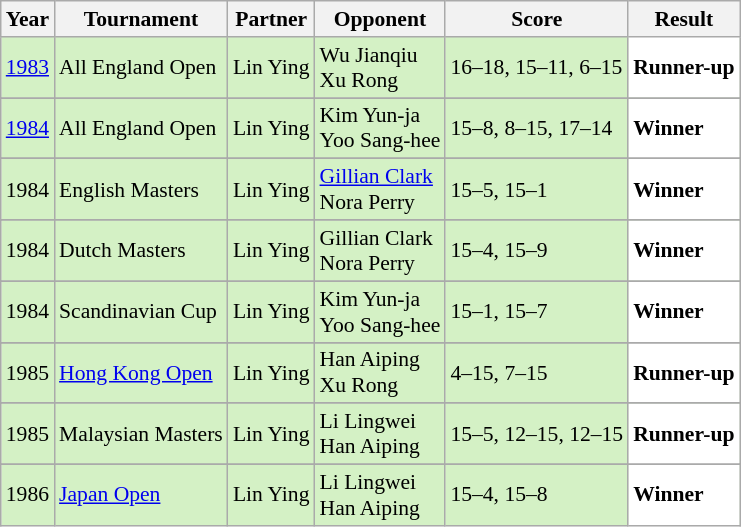<table class="sortable wikitable" style="font-size: 90%;">
<tr>
<th>Year</th>
<th>Tournament</th>
<th>Partner</th>
<th>Opponent</th>
<th>Score</th>
<th>Result</th>
</tr>
<tr style="background:#D4F1C5">
<td align="center"><a href='#'>1983</a></td>
<td align="left">All England Open</td>
<td align="left"> Lin Ying</td>
<td align="left"> Wu Jianqiu <br>  Xu Rong</td>
<td align="left">16–18, 15–11, 6–15</td>
<td style="text-align:left; background:white"> <strong>Runner-up</strong></td>
</tr>
<tr>
</tr>
<tr style="background:#D4F1C5">
<td align="center"><a href='#'>1984</a></td>
<td align="left">All England Open</td>
<td align="left"> Lin Ying</td>
<td align="left"> Kim Yun-ja <br>  Yoo Sang-hee</td>
<td align="left">15–8, 8–15, 17–14</td>
<td style="text-align:left; background:white"> <strong>Winner</strong></td>
</tr>
<tr>
</tr>
<tr style="background:#D4F1C5">
<td align="center">1984</td>
<td align="left">English Masters</td>
<td align="left"> Lin Ying</td>
<td align="left"> <a href='#'>Gillian Clark</a> <br>  Nora Perry</td>
<td align="left">15–5, 15–1</td>
<td style="text-align:left; background:white"> <strong>Winner</strong></td>
</tr>
<tr>
</tr>
<tr style="background:#D4F1C5">
<td align="center">1984</td>
<td align="left">Dutch Masters</td>
<td align="left"> Lin Ying</td>
<td align="left"> Gillian Clark <br>  Nora Perry</td>
<td align="left">15–4, 15–9</td>
<td style="text-align:left; background:white"> <strong>Winner</strong></td>
</tr>
<tr>
</tr>
<tr style="background:#D4F1C5">
<td align="center">1984</td>
<td align="left">Scandinavian Cup</td>
<td align="left"> Lin Ying</td>
<td align="left"> Kim Yun-ja <br>  Yoo Sang-hee</td>
<td align="left">15–1, 15–7</td>
<td style="text-align:left; background:white"> <strong>Winner</strong></td>
</tr>
<tr>
</tr>
<tr style="background:#D4F1C5">
<td align="center">1985</td>
<td align="left"><a href='#'>Hong Kong Open</a></td>
<td align="left"> Lin Ying</td>
<td align="left"> Han Aiping <br>  Xu Rong</td>
<td align="left">4–15, 7–15</td>
<td style="text-align:left; background:white"> <strong>Runner-up</strong></td>
</tr>
<tr>
</tr>
<tr style="background:#D4F1C5">
<td align="center">1985</td>
<td align="left">Malaysian Masters</td>
<td align="left"> Lin Ying</td>
<td align="left"> Li Lingwei <br>  Han Aiping</td>
<td align="left">15–5, 12–15, 12–15</td>
<td style="text-align:left; background:white"> <strong>Runner-up</strong></td>
</tr>
<tr>
</tr>
<tr style="background:#D4F1C5">
<td align="center">1986</td>
<td align="left"><a href='#'>Japan Open</a></td>
<td align="left"> Lin Ying</td>
<td align="left"> Li Lingwei <br>  Han Aiping</td>
<td align="left">15–4, 15–8</td>
<td style="text-align:left; background:white"> <strong>Winner</strong></td>
</tr>
</table>
